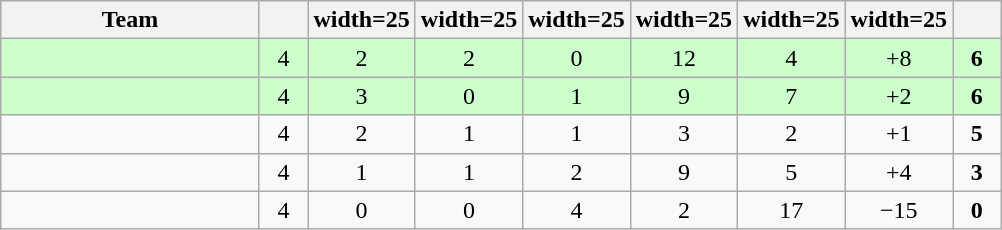<table class="wikitable" style="text-align: center;">
<tr>
<th style="width:165px;">Team</th>
<th width=25></th>
<th>width=25</th>
<th>width=25</th>
<th>width=25</th>
<th>width=25</th>
<th>width=25</th>
<th>width=25</th>
<th width=25></th>
</tr>
<tr style="background:#cfc;">
<td align="left"></td>
<td>4</td>
<td>2</td>
<td>2</td>
<td>0</td>
<td>12</td>
<td>4</td>
<td>+8</td>
<td><strong>6</strong></td>
</tr>
<tr style="background:#cfc;">
<td align="left"></td>
<td>4</td>
<td>3</td>
<td>0</td>
<td>1</td>
<td>9</td>
<td>7</td>
<td>+2</td>
<td><strong>6</strong></td>
</tr>
<tr>
<td align="left"></td>
<td>4</td>
<td>2</td>
<td>1</td>
<td>1</td>
<td>3</td>
<td>2</td>
<td>+1</td>
<td><strong>5</strong></td>
</tr>
<tr>
<td align="left"></td>
<td>4</td>
<td>1</td>
<td>1</td>
<td>2</td>
<td>9</td>
<td>5</td>
<td>+4</td>
<td><strong>3</strong></td>
</tr>
<tr>
<td align="left"></td>
<td>4</td>
<td>0</td>
<td>0</td>
<td>4</td>
<td>2</td>
<td>17</td>
<td>−15</td>
<td><strong>0</strong></td>
</tr>
</table>
